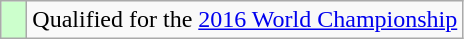<table class="wikitable">
<tr>
<td width=10px bgcolor=#ccffcc></td>
<td>Qualified for the <a href='#'>2016 World Championship</a></td>
</tr>
</table>
